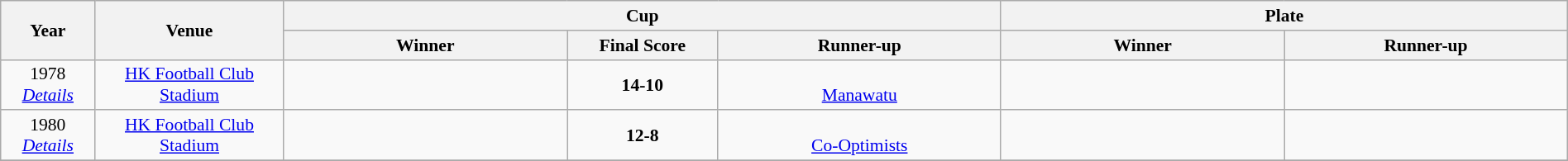<table class="wikitable" style="font-size:90%; width: 100%; text-align: center;">
<tr>
<th rowspan=2 width=5%>Year</th>
<th rowspan=2 width=10%>Venue</th>
<th colspan=3>Cup</th>
<th colspan=2>Plate</th>
</tr>
<tr>
<th width=15%>Winner</th>
<th width=8%>Final Score</th>
<th width=15%>Runner-up</th>
<th width=15%>Winner</th>
<th width=15%>Runner-up</th>
</tr>
<tr>
<td>1978<br> <em><a href='#'>Details</a></em></td>
<td><a href='#'>HK Football Club Stadium</a></td>
<td><strong></strong></td>
<td><strong>14-10</strong></td>
<td><br><a href='#'>Manawatu</a></td>
<td></td>
<td></td>
</tr>
<tr>
<td>1980<br> <em><a href='#'>Details</a></em></td>
<td><a href='#'>HK Football Club Stadium</a></td>
<td><strong></strong></td>
<td><strong>12-8</strong></td>
<td><br><a href='#'>Co-Optimists</a></td>
<td></td>
<td></td>
</tr>
<tr>
</tr>
</table>
